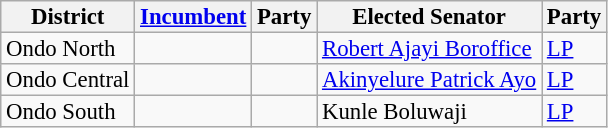<table class="sortable wikitable" style="font-size:95%;line-height:14px;">
<tr>
<th class="unsortable">District</th>
<th class="unsortable"><a href='#'>Incumbent</a></th>
<th>Party</th>
<th class="unsortable">Elected Senator</th>
<th>Party</th>
</tr>
<tr>
<td>Ondo North</td>
<td></td>
<td></td>
<td><a href='#'>Robert Ajayi Boroffice</a></td>
<td><a href='#'>LP</a></td>
</tr>
<tr>
<td>Ondo Central</td>
<td></td>
<td></td>
<td><a href='#'>Akinyelure Patrick Ayo</a></td>
<td><a href='#'>LP</a></td>
</tr>
<tr>
<td>Ondo South</td>
<td></td>
<td></td>
<td>Kunle Boluwaji</td>
<td><a href='#'>LP</a></td>
</tr>
</table>
